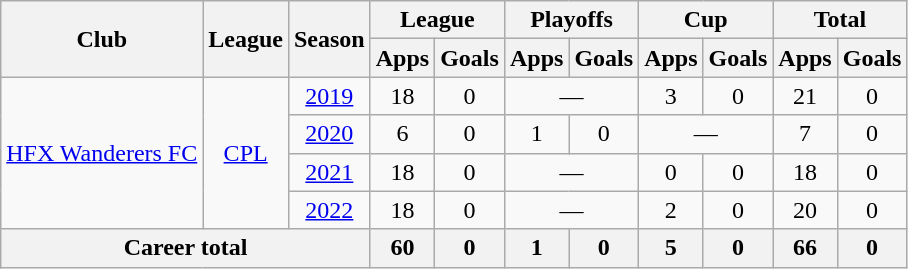<table class="wikitable" style="text-align: center;">
<tr>
<th rowspan="2">Club</th>
<th rowspan="2">League</th>
<th rowspan="2">Season</th>
<th colspan="2">League</th>
<th colspan="2">Playoffs</th>
<th colspan="2">Cup</th>
<th colspan="2">Total</th>
</tr>
<tr>
<th>Apps</th>
<th>Goals</th>
<th>Apps</th>
<th>Goals</th>
<th>Apps</th>
<th>Goals</th>
<th>Apps</th>
<th>Goals</th>
</tr>
<tr>
<td rowspan="4"><a href='#'>HFX Wanderers FC</a></td>
<td rowspan="4"><a href='#'>CPL</a></td>
<td><a href='#'>2019</a></td>
<td>18</td>
<td>0</td>
<td colspan="2">—</td>
<td>3</td>
<td>0</td>
<td>21</td>
<td>0</td>
</tr>
<tr>
<td><a href='#'>2020</a></td>
<td>6</td>
<td>0</td>
<td>1</td>
<td>0</td>
<td colspan="2">—</td>
<td>7</td>
<td>0</td>
</tr>
<tr>
<td><a href='#'>2021</a></td>
<td>18</td>
<td>0</td>
<td colspan="2">—</td>
<td>0</td>
<td>0</td>
<td>18</td>
<td>0</td>
</tr>
<tr>
<td><a href='#'>2022</a></td>
<td>18</td>
<td>0</td>
<td colspan="2">—</td>
<td>2</td>
<td>0</td>
<td>20</td>
<td>0</td>
</tr>
<tr>
<th colspan="3">Career total</th>
<th>60</th>
<th>0</th>
<th>1</th>
<th>0</th>
<th>5</th>
<th>0</th>
<th>66</th>
<th>0</th>
</tr>
</table>
